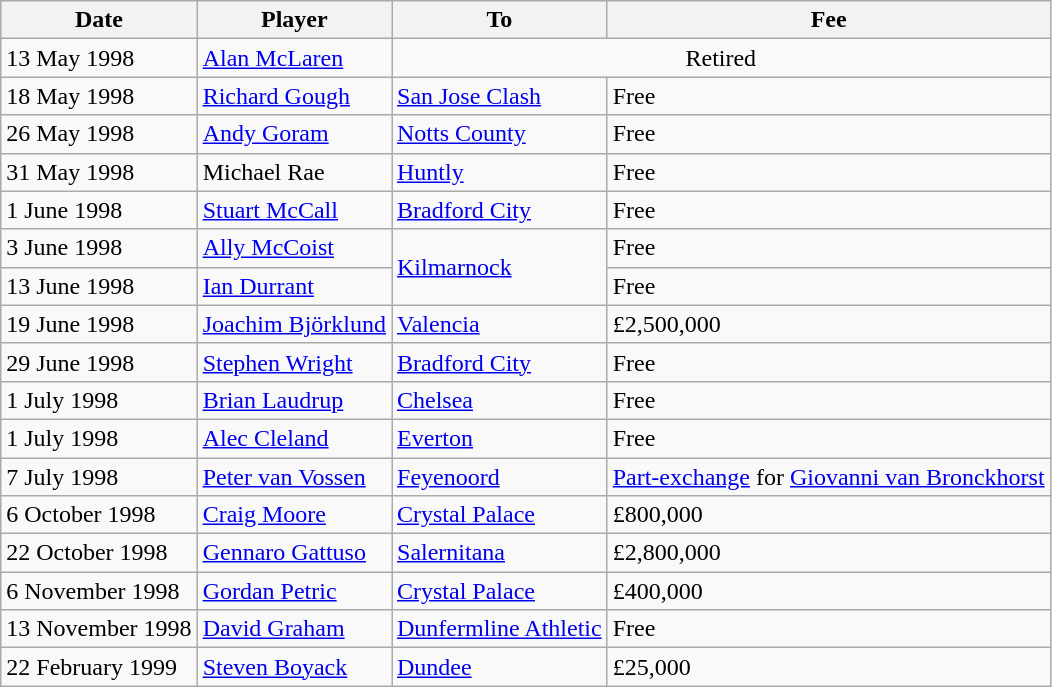<table class="wikitable sortable">
<tr>
<th>Date</th>
<th>Player</th>
<th>To</th>
<th>Fee</th>
</tr>
<tr>
<td>13 May 1998</td>
<td> <a href='#'>Alan McLaren</a></td>
<td colspan=2 align=center>Retired</td>
</tr>
<tr>
<td>18 May 1998</td>
<td> <a href='#'>Richard Gough</a></td>
<td> <a href='#'>San Jose Clash</a></td>
<td>Free</td>
</tr>
<tr>
<td>26 May 1998</td>
<td> <a href='#'>Andy Goram</a></td>
<td> <a href='#'>Notts County</a></td>
<td>Free</td>
</tr>
<tr>
<td>31 May 1998</td>
<td> Michael Rae</td>
<td> <a href='#'>Huntly</a></td>
<td>Free</td>
</tr>
<tr>
<td>1 June 1998</td>
<td> <a href='#'>Stuart McCall</a></td>
<td> <a href='#'>Bradford City</a></td>
<td>Free</td>
</tr>
<tr>
<td>3 June 1998</td>
<td> <a href='#'>Ally McCoist</a></td>
<td rowspan=2> <a href='#'>Kilmarnock</a></td>
<td>Free</td>
</tr>
<tr>
<td>13 June 1998</td>
<td> <a href='#'>Ian Durrant</a></td>
<td>Free</td>
</tr>
<tr>
<td>19 June 1998</td>
<td> <a href='#'>Joachim Björklund</a></td>
<td> <a href='#'>Valencia</a></td>
<td>£2,500,000</td>
</tr>
<tr>
<td>29 June 1998</td>
<td> <a href='#'>Stephen Wright</a></td>
<td> <a href='#'>Bradford City</a></td>
<td>Free</td>
</tr>
<tr>
<td>1 July 1998</td>
<td> <a href='#'>Brian Laudrup</a></td>
<td> <a href='#'>Chelsea</a></td>
<td>Free</td>
</tr>
<tr>
<td>1 July 1998</td>
<td> <a href='#'>Alec Cleland</a></td>
<td> <a href='#'>Everton</a></td>
<td>Free</td>
</tr>
<tr>
<td>7 July 1998</td>
<td> <a href='#'>Peter van Vossen</a></td>
<td> <a href='#'>Feyenoord</a></td>
<td><a href='#'>Part-exchange</a> for <a href='#'>Giovanni van Bronckhorst</a></td>
</tr>
<tr>
<td>6 October 1998</td>
<td> <a href='#'>Craig Moore</a></td>
<td> <a href='#'>Crystal Palace</a></td>
<td>£800,000 </td>
</tr>
<tr>
<td>22 October 1998</td>
<td> <a href='#'>Gennaro Gattuso</a></td>
<td> <a href='#'>Salernitana</a></td>
<td>£2,800,000</td>
</tr>
<tr>
<td>6 November 1998</td>
<td> <a href='#'>Gordan Petric</a></td>
<td> <a href='#'>Crystal Palace</a></td>
<td>£400,000</td>
</tr>
<tr>
<td>13 November 1998</td>
<td> <a href='#'>David Graham</a></td>
<td> <a href='#'>Dunfermline Athletic</a></td>
<td>Free</td>
</tr>
<tr>
<td>22 February 1999</td>
<td> <a href='#'>Steven Boyack</a></td>
<td> <a href='#'>Dundee</a></td>
<td>£25,000</td>
</tr>
</table>
